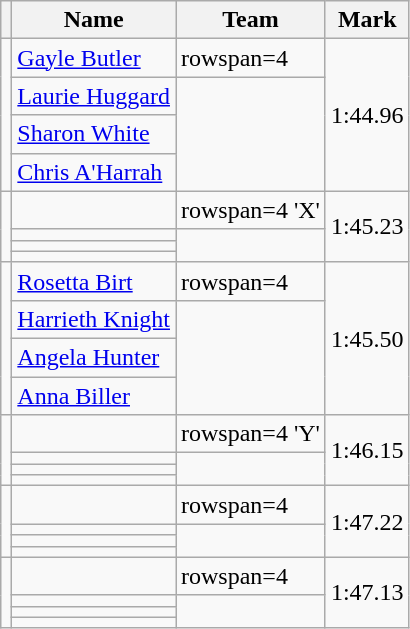<table class=wikitable>
<tr>
<th></th>
<th>Name</th>
<th>Team</th>
<th>Mark</th>
</tr>
<tr>
<td rowspan=4></td>
<td><a href='#'>Gayle Butler</a></td>
<td>rowspan=4 </td>
<td rowspan=4>1:44.96</td>
</tr>
<tr>
<td><a href='#'>Laurie Huggard</a></td>
</tr>
<tr>
<td><a href='#'>Sharon White</a></td>
</tr>
<tr>
<td><a href='#'>Chris A'Harrah</a></td>
</tr>
<tr>
<td rowspan=4></td>
<td></td>
<td>rowspan=4  'X'</td>
<td rowspan=4>1:45.23</td>
</tr>
<tr>
<td></td>
</tr>
<tr>
<td></td>
</tr>
<tr>
<td></td>
</tr>
<tr>
<td rowspan=4></td>
<td><a href='#'>Rosetta Birt</a></td>
<td>rowspan=4 </td>
<td rowspan=4>1:45.50</td>
</tr>
<tr>
<td><a href='#'>Harrieth Knight</a></td>
</tr>
<tr>
<td><a href='#'>Angela Hunter</a></td>
</tr>
<tr>
<td><a href='#'>Anna Biller</a></td>
</tr>
<tr>
<td rowspan=4></td>
<td></td>
<td>rowspan=4  'Y'</td>
<td rowspan=4>1:46.15</td>
</tr>
<tr>
<td></td>
</tr>
<tr>
<td></td>
</tr>
<tr>
<td></td>
</tr>
<tr>
<td rowspan=4></td>
<td></td>
<td>rowspan=4 </td>
<td rowspan=4>1:47.22</td>
</tr>
<tr>
<td></td>
</tr>
<tr>
<td></td>
</tr>
<tr>
<td></td>
</tr>
<tr>
<td rowspan=4></td>
<td></td>
<td>rowspan=4 </td>
<td rowspan=4>1:47.13</td>
</tr>
<tr>
<td></td>
</tr>
<tr>
<td></td>
</tr>
<tr>
<td></td>
</tr>
</table>
